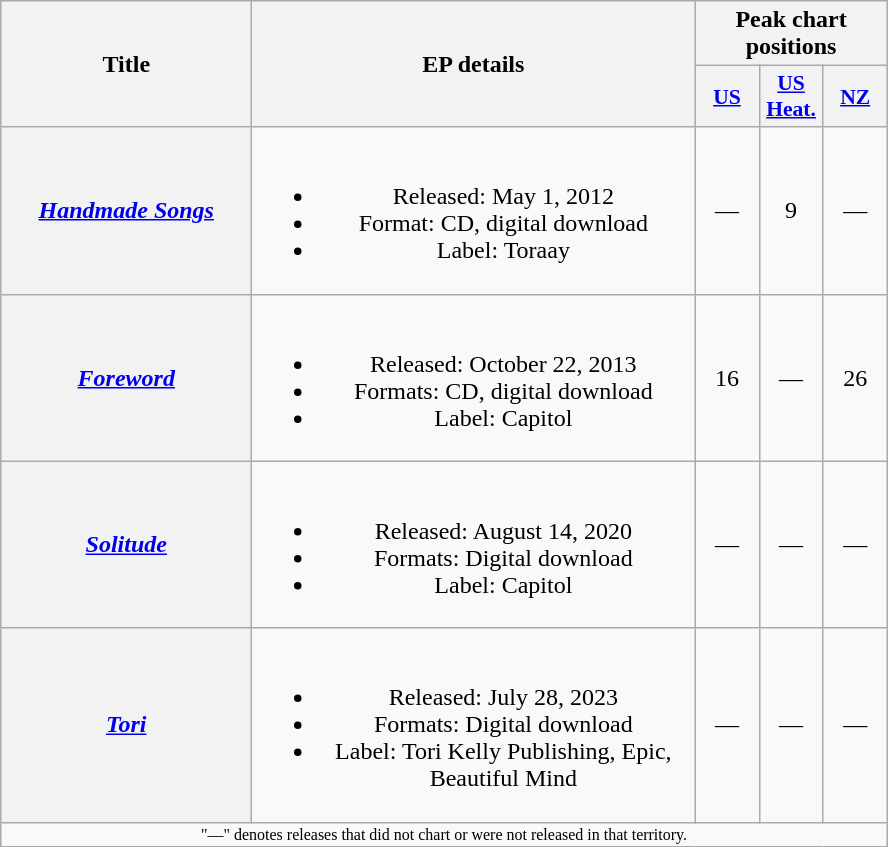<table class="wikitable plainrowheaders" style="text-align:center;">
<tr>
<th rowspan="2" style="width:10em;">Title</th>
<th rowspan="2" style="width:18em;">EP details</th>
<th scope="col" colspan="10">Peak chart<br>positions</th>
</tr>
<tr>
<th scope="col" style="width:2.5em;font-size:90%;"><a href='#'>US</a><br></th>
<th scope="col" style="width:2.5em;font-size:90%;"><a href='#'>US<br>Heat.</a><br></th>
<th scope="col" style="width:2.5em;font-size:90%;"><a href='#'>NZ</a><br></th>
</tr>
<tr>
<th scope="row"><em><a href='#'>Handmade Songs</a></em></th>
<td><br><ul><li>Released: May 1, 2012</li><li>Format: CD, digital download</li><li>Label: Toraay</li></ul></td>
<td>—</td>
<td>9</td>
<td>—</td>
</tr>
<tr>
<th scope="row"><em><a href='#'>Foreword</a></em></th>
<td><br><ul><li>Released: October 22, 2013</li><li>Formats: CD, digital download</li><li>Label: Capitol</li></ul></td>
<td>16</td>
<td>—</td>
<td>26</td>
</tr>
<tr>
<th scope="row"><em><a href='#'>Solitude</a></em></th>
<td><br><ul><li>Released: August 14, 2020</li><li>Formats: Digital download</li><li>Label: Capitol</li></ul></td>
<td>—</td>
<td>—</td>
<td>—</td>
</tr>
<tr>
<th scope="row"><em><a href='#'>Tori</a></em></th>
<td><br><ul><li>Released: July 28, 2023</li><li>Formats: Digital download</li><li>Label: Tori Kelly Publishing, Epic, Beautiful Mind</li></ul></td>
<td>—</td>
<td>—</td>
<td>—</td>
</tr>
<tr>
<td colspan="5" style="font-size:8pt">"—" denotes releases that did not chart or were not released in that territory.</td>
</tr>
</table>
